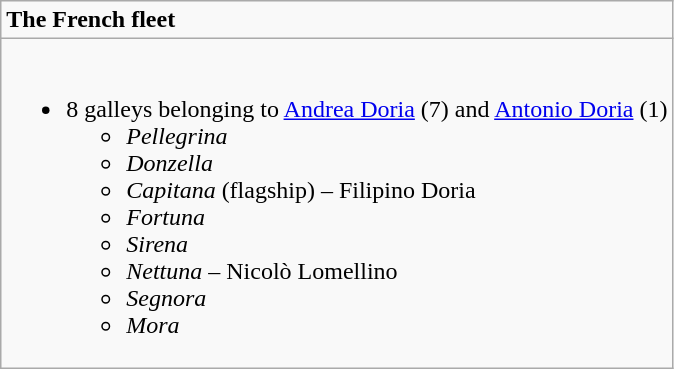<table role="presentation" class="wikitable mw-collapsible mw-collapsed">
<tr>
<td><strong>The French fleet</strong></td>
</tr>
<tr>
<td><br><ul><li>8 galleys belonging to <a href='#'>Andrea Doria</a> (7) and <a href='#'>Antonio Doria</a> (1)<ul><li><em>Pellegrina</em></li><li><em>Donzella</em></li><li><em>Capitana</em> (flagship) – Filipino Doria</li><li><em>Fortuna</em></li><li><em>Sirena</em></li><li><em>Nettuna</em> – Nicolò Lomellino </li><li><em>Segnora</em></li><li><em>Mora</em></li></ul></li></ul></td>
</tr>
</table>
